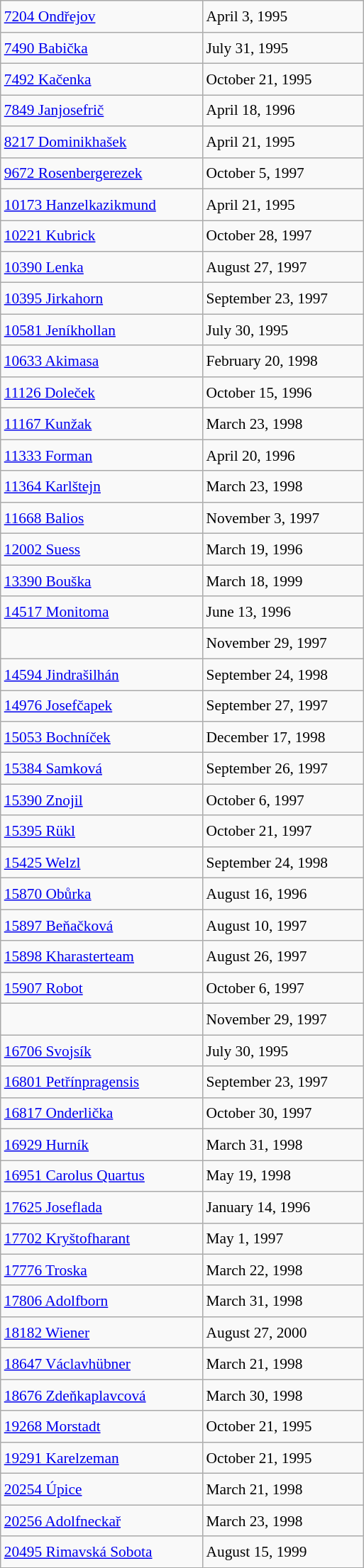<table class="wikitable" style="font-size: 89%; float: left; width: 24em; margin-right: 1em; line-height: 1.6em !important; height: 1250px;">
<tr>
<td><a href='#'>7204 Ondřejov</a></td>
<td>April 3, 1995</td>
</tr>
<tr>
<td><a href='#'>7490 Babička</a></td>
<td>July 31, 1995</td>
</tr>
<tr>
<td><a href='#'>7492 Kačenka</a></td>
<td>October 21, 1995</td>
</tr>
<tr>
<td><a href='#'>7849 Janjosefrič</a> </td>
<td>April 18, 1996</td>
</tr>
<tr>
<td><a href='#'>8217 Dominikhašek</a> </td>
<td>April 21, 1995</td>
</tr>
<tr>
<td><a href='#'>9672 Rosenbergerezek</a></td>
<td>October 5, 1997</td>
</tr>
<tr>
<td><a href='#'>10173 Hanzelkazikmund</a> </td>
<td>April 21, 1995</td>
</tr>
<tr>
<td><a href='#'>10221 Kubrick</a></td>
<td>October 28, 1997</td>
</tr>
<tr>
<td><a href='#'>10390 Lenka</a> </td>
<td>August 27, 1997</td>
</tr>
<tr>
<td><a href='#'>10395 Jirkahorn</a> </td>
<td>September 23, 1997</td>
</tr>
<tr>
<td><a href='#'>10581 Jeníkhollan</a></td>
<td>July 30, 1995</td>
</tr>
<tr>
<td><a href='#'>10633 Akimasa</a></td>
<td>February 20, 1998</td>
</tr>
<tr>
<td><a href='#'>11126 Doleček</a></td>
<td>October 15, 1996</td>
</tr>
<tr>
<td><a href='#'>11167 Kunžak</a></td>
<td>March 23, 1998</td>
</tr>
<tr>
<td><a href='#'>11333 Forman</a> </td>
<td>April 20, 1996</td>
</tr>
<tr>
<td><a href='#'>11364 Karlštejn</a></td>
<td>March 23, 1998</td>
</tr>
<tr>
<td><a href='#'>11668 Balios</a></td>
<td>November 3, 1997</td>
</tr>
<tr>
<td><a href='#'>12002 Suess</a> </td>
<td>March 19, 1996</td>
</tr>
<tr>
<td><a href='#'>13390 Bouška</a> </td>
<td>March 18, 1999</td>
</tr>
<tr>
<td><a href='#'>14517 Monitoma</a></td>
<td>June 13, 1996</td>
</tr>
<tr>
<td></td>
<td>November 29, 1997</td>
</tr>
<tr>
<td><a href='#'>14594 Jindrašilhán</a></td>
<td>September 24, 1998</td>
</tr>
<tr>
<td><a href='#'>14976 Josefčapek</a></td>
<td>September 27, 1997</td>
</tr>
<tr>
<td><a href='#'>15053 Bochníček</a> </td>
<td>December 17, 1998</td>
</tr>
<tr>
<td><a href='#'>15384 Samková</a></td>
<td>September 26, 1997</td>
</tr>
<tr>
<td><a href='#'>15390 Znojil</a></td>
<td>October 6, 1997</td>
</tr>
<tr>
<td><a href='#'>15395 Rükl</a></td>
<td>October 21, 1997</td>
</tr>
<tr>
<td><a href='#'>15425 Welzl</a></td>
<td>September 24, 1998</td>
</tr>
<tr>
<td><a href='#'>15870 Obůrka</a></td>
<td>August 16, 1996</td>
</tr>
<tr>
<td><a href='#'>15897 Beňačková</a></td>
<td>August 10, 1997</td>
</tr>
<tr>
<td><a href='#'>15898 Kharasterteam</a> </td>
<td>August 26, 1997</td>
</tr>
<tr>
<td><a href='#'>15907 Robot</a></td>
<td>October 6, 1997</td>
</tr>
<tr>
<td> </td>
<td>November 29, 1997</td>
</tr>
<tr>
<td><a href='#'>16706 Svojsík</a></td>
<td>July 30, 1995</td>
</tr>
<tr>
<td><a href='#'>16801 Petřínpragensis</a></td>
<td>September 23, 1997</td>
</tr>
<tr>
<td><a href='#'>16817 Onderlička</a></td>
<td>October 30, 1997</td>
</tr>
<tr>
<td><a href='#'>16929 Hurník</a></td>
<td>March 31, 1998</td>
</tr>
<tr>
<td><a href='#'>16951 Carolus Quartus</a></td>
<td>May 19, 1998</td>
</tr>
<tr>
<td><a href='#'>17625 Joseflada</a> </td>
<td>January 14, 1996</td>
</tr>
<tr>
<td><a href='#'>17702 Kryštofharant</a></td>
<td>May 1, 1997</td>
</tr>
<tr>
<td><a href='#'>17776 Troska</a></td>
<td>March 22, 1998</td>
</tr>
<tr>
<td><a href='#'>17806 Adolfborn</a></td>
<td>March 31, 1998</td>
</tr>
<tr>
<td><a href='#'>18182 Wiener</a> </td>
<td>August 27, 2000</td>
</tr>
<tr>
<td><a href='#'>18647 Václavhübner</a></td>
<td>March 21, 1998</td>
</tr>
<tr>
<td><a href='#'>18676 Zdeňkaplavcová</a></td>
<td>March 30, 1998</td>
</tr>
<tr>
<td><a href='#'>19268 Morstadt</a></td>
<td>October 21, 1995</td>
</tr>
<tr>
<td><a href='#'>19291 Karelzeman</a> </td>
<td>October 21, 1995</td>
</tr>
<tr>
<td><a href='#'>20254 Úpice</a></td>
<td>March 21, 1998</td>
</tr>
<tr>
<td><a href='#'>20256 Adolfneckař</a></td>
<td>March 23, 1998</td>
</tr>
<tr>
<td><a href='#'>20495 Rimavská Sobota</a> </td>
<td>August 15, 1999</td>
</tr>
</table>
